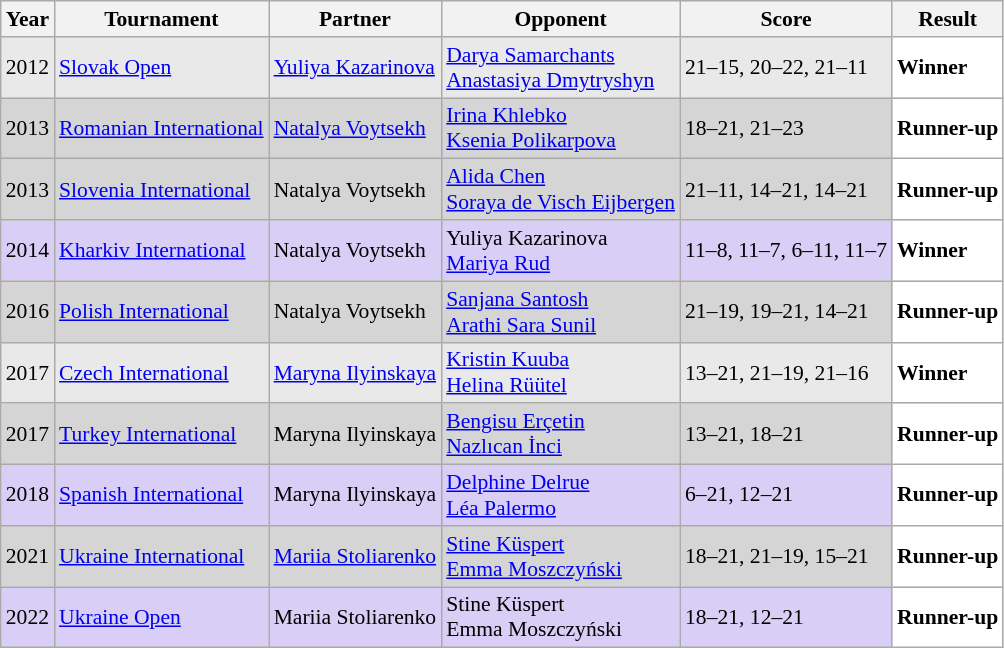<table class="sortable wikitable" style="font-size: 90%;">
<tr>
<th>Year</th>
<th>Tournament</th>
<th>Partner</th>
<th>Opponent</th>
<th>Score</th>
<th>Result</th>
</tr>
<tr style="background:#E9E9E9">
<td align="center">2012</td>
<td align="left"><a href='#'>Slovak Open</a></td>
<td align="left"> <a href='#'>Yuliya Kazarinova</a></td>
<td align="left"> <a href='#'>Darya Samarchants</a><br> <a href='#'>Anastasiya Dmytryshyn</a></td>
<td align="left">21–15, 20–22, 21–11</td>
<td style="text-align:left; background:white"> <strong>Winner</strong></td>
</tr>
<tr style="background:#D5D5D5">
<td align="center">2013</td>
<td align="left"><a href='#'>Romanian International</a></td>
<td align="left"> <a href='#'>Natalya Voytsekh</a></td>
<td align="left"> <a href='#'>Irina Khlebko</a><br> <a href='#'>Ksenia Polikarpova</a></td>
<td align="left">18–21, 21–23</td>
<td style="text-align:left; background:white"> <strong>Runner-up</strong></td>
</tr>
<tr style="background:#D5D5D5">
<td align="center">2013</td>
<td align="left"><a href='#'>Slovenia International</a></td>
<td align="left"> Natalya Voytsekh</td>
<td align="left"> <a href='#'>Alida Chen</a><br> <a href='#'>Soraya de Visch Eijbergen</a></td>
<td align="left">21–11, 14–21, 14–21</td>
<td style="text-align:left; background:white"> <strong>Runner-up</strong></td>
</tr>
<tr style="background:#D8CEF6">
<td align="center">2014</td>
<td align="left"><a href='#'>Kharkiv International</a></td>
<td align="left"> Natalya Voytsekh</td>
<td align="left"> Yuliya Kazarinova<br> <a href='#'>Mariya Rud</a></td>
<td align="left">11–8, 11–7, 6–11, 11–7</td>
<td style="text-align:left; background:white"> <strong>Winner</strong></td>
</tr>
<tr style="background:#D5D5D5">
<td align="center">2016</td>
<td align="left"><a href='#'>Polish International</a></td>
<td align="left"> Natalya Voytsekh</td>
<td align="left"> <a href='#'>Sanjana Santosh</a> <br> <a href='#'>Arathi Sara Sunil</a></td>
<td align="left">21–19, 19–21, 14–21</td>
<td style="text-align:left; background:white"> <strong>Runner-up</strong></td>
</tr>
<tr style="background:#E9E9E9">
<td align="center">2017</td>
<td align="left"><a href='#'>Czech International</a></td>
<td align="left"> <a href='#'>Maryna Ilyinskaya</a></td>
<td align="left"> <a href='#'>Kristin Kuuba</a><br> <a href='#'>Helina Rüütel</a></td>
<td align="left">13–21, 21–19, 21–16</td>
<td style="text-align:left; background:white"> <strong>Winner</strong></td>
</tr>
<tr style="background:#D5D5D5">
<td align="center">2017</td>
<td align="left"><a href='#'>Turkey International</a></td>
<td align="left"> Maryna Ilyinskaya</td>
<td align="left"> <a href='#'>Bengisu Erçetin</a><br> <a href='#'>Nazlıcan İnci</a></td>
<td align="left">13–21, 18–21</td>
<td style="text-align:left; background:white"> <strong>Runner-up</strong></td>
</tr>
<tr style="background:#D8CEF6">
<td align="center">2018</td>
<td align="left"><a href='#'>Spanish International</a></td>
<td align="left"> Maryna Ilyinskaya</td>
<td align="left"> <a href='#'>Delphine Delrue</a><br> <a href='#'>Léa Palermo</a></td>
<td align="left">6–21, 12–21</td>
<td style="text-align:left; background:white"> <strong>Runner-up</strong></td>
</tr>
<tr style="background:#D5D5D5">
<td align="center">2021</td>
<td align="left"><a href='#'>Ukraine International</a></td>
<td align="left"> <a href='#'>Mariia Stoliarenko</a></td>
<td align="left"> <a href='#'>Stine Küspert</a><br> <a href='#'>Emma Moszczyński</a></td>
<td align="left">18–21, 21–19, 15–21</td>
<td style="text-align:left; background:white"> <strong>Runner-up</strong></td>
</tr>
<tr style="background:#D8CEF6">
<td align="center">2022</td>
<td align="left"><a href='#'>Ukraine Open</a></td>
<td align="left"> Mariia Stoliarenko</td>
<td align="left"> Stine Küspert<br> Emma Moszczyński</td>
<td align="left">18–21, 12–21</td>
<td style="text-align:left; background:white"> <strong>Runner-up</strong></td>
</tr>
</table>
